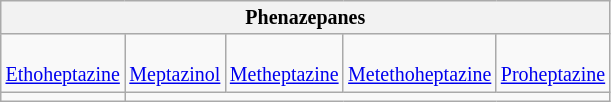<table class="wikitable" style="font-size:smaller; text-align:center">
<tr>
<th colspan="5">Phenazepanes</th>
</tr>
<tr>
<td><br><a href='#'>Ethoheptazine</a></td>
<td><br><a href='#'>Meptazinol</a></td>
<td><br><a href='#'>Metheptazine</a></td>
<td><br><a href='#'>Metethoheptazine</a></td>
<td><br><a href='#'>Proheptazine</a></td>
</tr>
<tr>
<td></td>
</tr>
</table>
